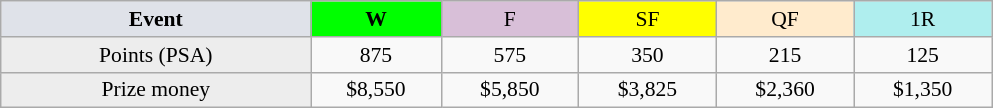<table class=wikitable style=font-size:90%;text-align:center>
<tr>
<td width=200 colspan=1 bgcolor=#dfe2e9><strong>Event</strong></td>
<td width=80 bgcolor=lime><strong>W</strong></td>
<td width=85 bgcolor=#D8BFD8>F</td>
<td width=85 bgcolor=#FFFF00>SF</td>
<td width=85 bgcolor=#ffebcd>QF</td>
<td width=85 bgcolor=#afeeee>1R</td>
</tr>
<tr>
<td bgcolor=#EDEDED>Points (PSA)</td>
<td>875</td>
<td>575</td>
<td>350</td>
<td>215</td>
<td>125</td>
</tr>
<tr>
<td bgcolor=#EDEDED>Prize money</td>
<td>$8,550</td>
<td>$5,850</td>
<td>$3,825</td>
<td>$2,360</td>
<td>$1,350</td>
</tr>
</table>
